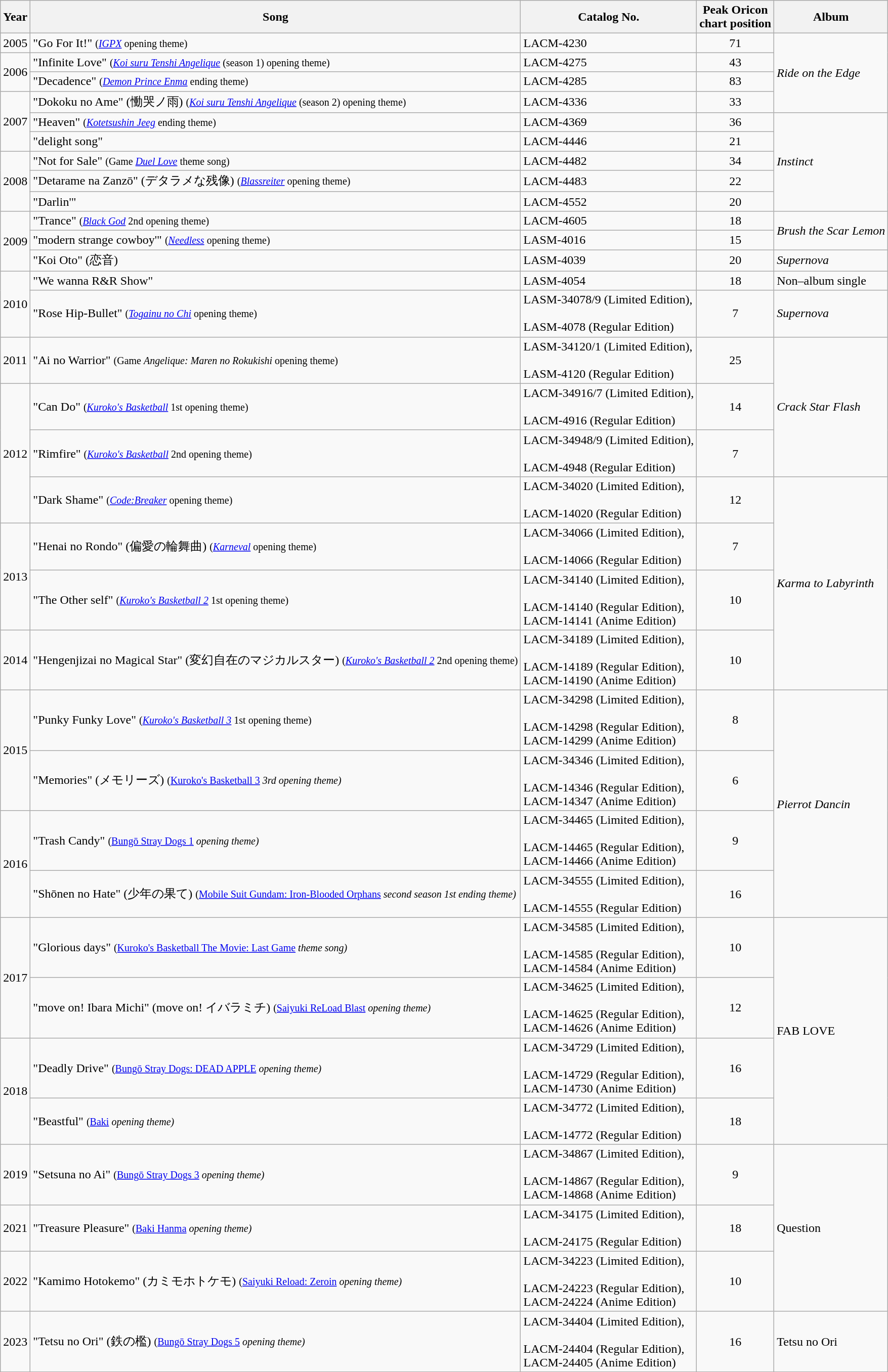<table class="wikitable">
<tr>
<th>Year</th>
<th>Song</th>
<th>Catalog No.</th>
<th>Peak Oricon<br> chart position</th>
<th>Album</th>
</tr>
<tr>
<td>2005</td>
<td align="left">"Go For It!" <small>(<em><a href='#'>IGPX</a></em> opening theme)</small></td>
<td>LACM-4230</td>
<td align="center">71</td>
<td rowspan="4"><em>Ride on the Edge</em></td>
</tr>
<tr>
<td rowspan="2">2006</td>
<td align="left">"Infinite Love" <small>(<em><a href='#'>Koi suru Tenshi Angelique</a></em> (season 1) opening theme)</small></td>
<td>LACM-4275</td>
<td align="center">43</td>
</tr>
<tr>
<td align="left">"Decadence" <small>(<em><a href='#'>Demon Prince Enma</a></em> ending theme)</small></td>
<td>LACM-4285</td>
<td align="center">83</td>
</tr>
<tr>
<td rowspan="3">2007</td>
<td align="left">"Dokoku no Ame" (慟哭ノ雨) <small>(<em><a href='#'>Koi suru Tenshi Angelique</a></em> (season 2) opening theme)</small></td>
<td>LACM-4336</td>
<td align="center">33</td>
</tr>
<tr>
<td align="left">"Heaven" <small>(<em><a href='#'>Kotetsushin Jeeg</a></em> ending theme)</small></td>
<td>LACM-4369</td>
<td align="center">36</td>
<td rowspan="5"><em>Instinct</em></td>
</tr>
<tr>
<td align="left">"delight song"</td>
<td>LACM-4446</td>
<td align="center">21</td>
</tr>
<tr>
<td rowspan="3">2008</td>
<td align="left">"Not for Sale" <small>(Game <em><a href='#'>Duel Love</a></em> theme song)</small></td>
<td>LACM-4482</td>
<td align="center">34</td>
</tr>
<tr>
<td align="left">"Detarame na Zanzō" (デタラメな残像) <small>(<em><a href='#'>Blassreiter</a></em> opening theme)</small></td>
<td>LACM-4483</td>
<td align="center">22</td>
</tr>
<tr>
<td align="left">"Darlin'"</td>
<td>LACM-4552</td>
<td align="center">20</td>
</tr>
<tr>
<td rowspan="3">2009</td>
<td align="left">"Trance" <small>(<em><a href='#'>Black God</a></em> 2nd opening theme)</small></td>
<td>LACM-4605</td>
<td align="center">18</td>
<td rowspan="2"><em>Brush the Scar Lemon</em></td>
</tr>
<tr>
<td align="left">"modern strange cowboy'" <small>(<em><a href='#'>Needless</a></em> opening theme)</small></td>
<td>LASM-4016</td>
<td align="center">15</td>
</tr>
<tr>
<td align="left">"Koi Oto" (恋音)</td>
<td>LASM-4039</td>
<td align="center">20</td>
<td><em>Supernova</em></td>
</tr>
<tr>
<td rowspan="2">2010</td>
<td align="left">"We wanna R&R Show"</td>
<td>LASM-4054</td>
<td align="center">18</td>
<td>Non–album single</td>
</tr>
<tr>
<td align="left">"Rose Hip-Bullet" <small>(<em><a href='#'>Togainu no Chi</a></em> opening theme)</small></td>
<td>LASM-34078/9 (Limited Edition),<br><br>LASM-4078 (Regular Edition)</td>
<td align="center">7</td>
<td><em>Supernova</em></td>
</tr>
<tr>
<td>2011</td>
<td align="left">"Ai no Warrior" <small>(Game <em>Angelique: Maren no Rokukishi</em> opening theme)</small></td>
<td>LASM-34120/1 (Limited Edition),<br><br>LASM-4120 (Regular Edition)</td>
<td align="center">25</td>
<td rowspan="3"><em>Crack Star Flash</em></td>
</tr>
<tr>
<td rowspan="3">2012</td>
<td align="left">"Can Do" <small>(<em><a href='#'>Kuroko's Basketball</a></em> 1st opening theme)</small></td>
<td>LACM-34916/7 (Limited Edition),<br><br>LACM-4916 (Regular Edition)</td>
<td align="center">14</td>
</tr>
<tr>
<td align="left">"Rimfire" <small>(<em><a href='#'>Kuroko's Basketball</a></em> 2nd opening theme)</small></td>
<td>LACM-34948/9 (Limited Edition),<br><br>LACM-4948 (Regular Edition)</td>
<td align="center">7</td>
</tr>
<tr>
<td align="left">"Dark Shame" <small>(<em><a href='#'>Code:Breaker</a></em> opening theme)</small></td>
<td>LACM-34020 (Limited Edition),<br><br>LACM-14020 (Regular Edition)</td>
<td align="center">12</td>
<td rowspan="4"><em>Karma to Labyrinth</em></td>
</tr>
<tr>
<td rowspan="2">2013</td>
<td align="left">"Henai no Rondo" (偏愛の輪舞曲) <small>(<em><a href='#'>Karneval</a></em> opening theme)</small></td>
<td>LACM-34066 (Limited Edition),<br><br>LACM-14066 (Regular Edition)</td>
<td align="center">7</td>
</tr>
<tr>
<td align="left">"The Other self" <small>(<em><a href='#'>Kuroko's Basketball 2</a></em> 1st opening theme)</small></td>
<td>LACM-34140 (Limited Edition),<br><br>LACM-14140 (Regular Edition),<br>
LACM-14141 (Anime Edition)</td>
<td align="center">10</td>
</tr>
<tr>
<td>2014</td>
<td align="left">"Hengenjizai no Magical Star" (変幻自在のマジカルスター) <small>(<em><a href='#'>Kuroko's Basketball 2</a></em> 2nd opening theme)</small></td>
<td>LACM-34189 (Limited Edition),<br><br>LACM-14189 (Regular Edition),<br>
LACM-14190 (Anime Edition)</td>
<td align="center">10</td>
</tr>
<tr>
<td rowspan="2">2015</td>
<td align="left">"Punky Funky Love" <small>(<em><a href='#'>Kuroko's Basketball 3</a></em> 1st opening theme)</small></td>
<td>LACM-34298 (Limited Edition),<br><br>LACM-14298 (Regular Edition),<br>
LACM-14299 (Anime Edition)</td>
<td align="center">8</td>
<td rowspan="4" align="left"><em>Pierrot Dancin<strong></td>
</tr>
<tr>
<td align="left">"Memories" (メモリーズ) <small> (</em><a href='#'>Kuroko's Basketball 3</a><em> 3rd opening theme)</small></td>
<td>LACM-34346 (Limited Edition),<br><br>LACM-14346 (Regular Edition),<br>
LACM-14347 (Anime Edition)</td>
<td align="center">6</td>
</tr>
<tr>
<td rowspan="2">2016</td>
<td align="left">"Trash Candy" <small>(</em><a href='#'>Bungō Stray Dogs 1</a><em> opening theme)</small></td>
<td>LACM-34465 (Limited Edition),<br><br>LACM-14465 (Regular Edition),<br>
LACM-14466 (Anime Edition)</td>
<td align="center">9</td>
</tr>
<tr>
<td align="left">"Shōnen no Hate" (少年の果て) <small>(</em><a href='#'>Mobile Suit Gundam: Iron-Blooded Orphans</a><em> second season 1st ending theme)</small></td>
<td>LACM-34555 (Limited Edition),<br><br>LACM-14555 (Regular Edition)</td>
<td align="center">16</td>
</tr>
<tr>
<td rowspan="2">2017</td>
<td align="left">"Glorious days" <small>(</em><a href='#'>Kuroko's Basketball The Movie: Last Game</a><em> theme song)</small></td>
<td>LACM-34585 (Limited Edition),<br><br>LACM-14585 (Regular Edition),<br>
LACM-14584 (Anime Edition)</td>
<td align="center">10</td>
<td rowspan="4"></em>FAB LOVE<em></td>
</tr>
<tr>
<td align="left">"move on! Ibara Michi" (move on! イバラミチ) <small>(</em><a href='#'>Saiyuki ReLoad Blast</a><em> opening theme)</small></td>
<td>LACM-34625 (Limited Edition),<br><br>LACM-14625 (Regular Edition),<br>
LACM-14626 (Anime Edition)</td>
<td align="center">12</td>
</tr>
<tr>
<td rowspan="2">2018</td>
<td align="left">"Deadly Drive" <small>(</em><a href='#'>Bungō Stray Dogs: DEAD APPLE</a><em> opening theme)</small></td>
<td>LACM-34729 (Limited Edition),<br><br>LACM-14729 (Regular Edition),<br>
LACM-14730 (Anime Edition)</td>
<td align="center">16</td>
</tr>
<tr>
<td align="left">"Beastful" <small>(</em><a href='#'>Baki</a><em> opening theme)</small></td>
<td>LACM-34772 (Limited Edition),<br><br>LACM-14772 (Regular Edition)</td>
<td align="center">18</td>
</tr>
<tr>
<td>2019</td>
<td align="left">"Setsuna no Ai" <small>(</em><a href='#'>Bungō Stray Dogs 3</a><em> opening theme)</small></td>
<td>LACM-34867 (Limited Edition), <br><br>LACM-14867 (Regular Edition),<br> 
LACM-14868 (Anime Edition)</td>
<td align="center">9</td>
<td rowspan="3"></em>Question<em></td>
</tr>
<tr>
<td>2021</td>
<td align="left">"Treasure Pleasure" <small>(</em><a href='#'>Baki Hanma</a><em> opening theme)</small></td>
<td>LACM-34175 (Limited Edition),<br><br>LACM-24175 (Regular Edition)</td>
<td align="center">18</td>
</tr>
<tr>
<td>2022</td>
<td align="left">"Kamimo Hotokemo" (カミモホトケモ) <small>(</em><a href='#'>Saiyuki Reload: Zeroin</a><em> opening theme)</small></td>
<td>LACM-34223 (Limited Edition),<br><br>LACM-24223 (Regular Edition),<br> 
LACM-24224 (Anime Edition)</td>
<td align="center">10</td>
</tr>
<tr>
<td>2023</td>
<td align="left">"Tetsu no Ori" (鉄の檻) <small>(</em><a href='#'>Bungō Stray Dogs 5</a><em> opening theme)</small></td>
<td>LACM-34404 (Limited Edition),<br><br>LACM-24404 (Regular Edition),<br>
LACM-24405 (Anime Edition)</td>
<td align="center">16</td>
<td></em>Tetsu no Ori<em></td>
</tr>
</table>
